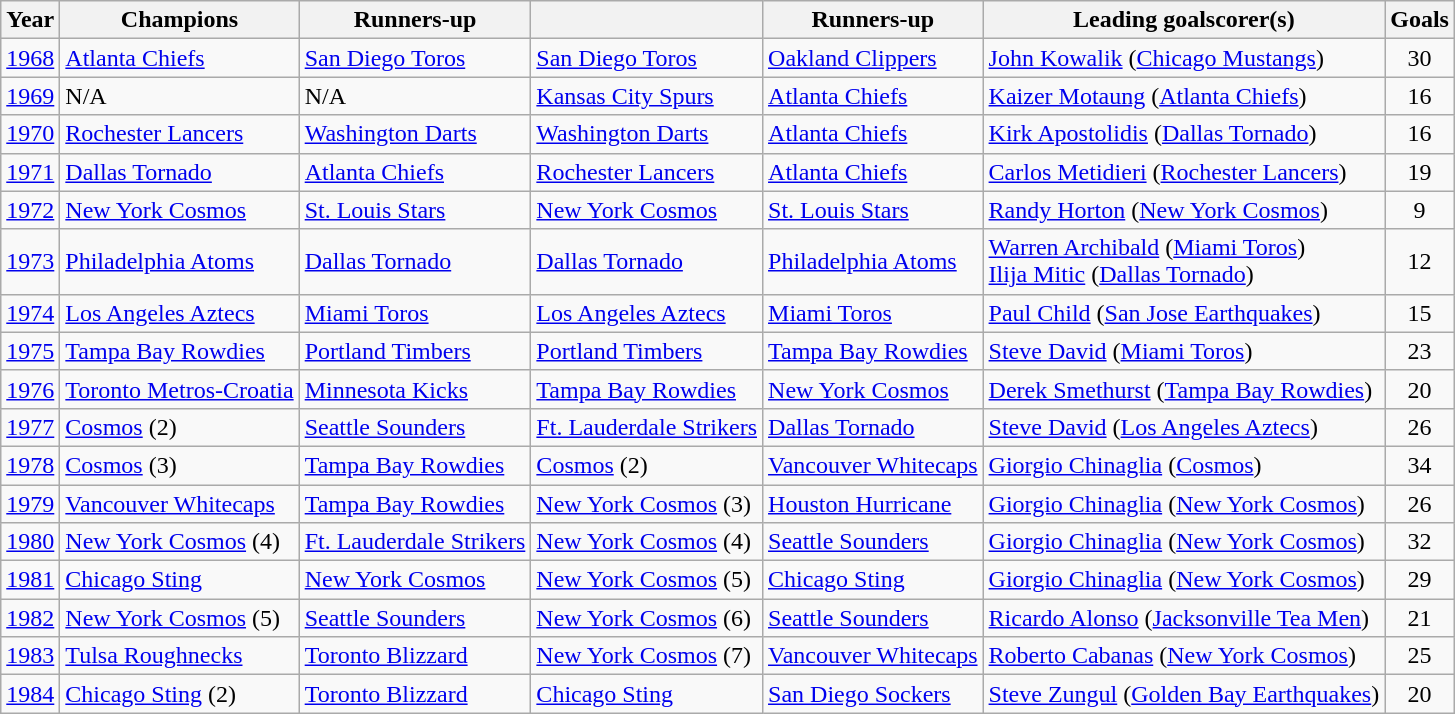<table class="wikitable">
<tr>
<th>Year</th>
<th>Champions </th>
<th>Runners-up</th>
<th> </th>
<th>Runners-up</th>
<th>Leading goalscorer(s)</th>
<th>Goals</th>
</tr>
<tr>
<td align=center><a href='#'>1968</a></td>
<td><a href='#'>Atlanta Chiefs</a></td>
<td><a href='#'>San Diego Toros</a></td>
<td><a href='#'>San Diego Toros</a></td>
<td><a href='#'>Oakland Clippers</a></td>
<td> <a href='#'>John Kowalik</a> (<a href='#'>Chicago Mustangs</a>)</td>
<td align=center>30</td>
</tr>
<tr>
<td align=center><a href='#'>1969</a></td>
<td>N/A</td>
<td>N/A</td>
<td><a href='#'>Kansas City Spurs</a></td>
<td><a href='#'>Atlanta Chiefs</a></td>
<td> <a href='#'>Kaizer Motaung</a> (<a href='#'>Atlanta Chiefs</a>)</td>
<td align=center>16</td>
</tr>
<tr>
<td align=center><a href='#'>1970</a></td>
<td><a href='#'>Rochester Lancers</a></td>
<td><a href='#'>Washington Darts</a></td>
<td><a href='#'>Washington Darts</a></td>
<td><a href='#'>Atlanta Chiefs</a></td>
<td> <a href='#'>Kirk Apostolidis</a> (<a href='#'>Dallas Tornado</a>)</td>
<td align=center>16</td>
</tr>
<tr>
<td align=center><a href='#'>1971</a></td>
<td><a href='#'>Dallas Tornado</a></td>
<td><a href='#'>Atlanta Chiefs</a></td>
<td><a href='#'>Rochester Lancers</a></td>
<td><a href='#'>Atlanta Chiefs</a></td>
<td> <a href='#'>Carlos Metidieri</a> (<a href='#'>Rochester Lancers</a>)</td>
<td align=center>19</td>
</tr>
<tr>
<td align=center><a href='#'>1972</a></td>
<td><a href='#'>New York Cosmos</a></td>
<td><a href='#'>St. Louis Stars</a></td>
<td><a href='#'>New York Cosmos</a></td>
<td><a href='#'>St. Louis Stars</a></td>
<td> <a href='#'>Randy Horton</a> (<a href='#'>New York Cosmos</a>)</td>
<td align=center>9</td>
</tr>
<tr>
<td align=center><a href='#'>1973</a></td>
<td><a href='#'>Philadelphia Atoms</a></td>
<td><a href='#'>Dallas Tornado</a></td>
<td><a href='#'>Dallas Tornado</a></td>
<td><a href='#'>Philadelphia Atoms</a></td>
<td> <a href='#'>Warren Archibald</a> (<a href='#'>Miami Toros</a>) <br> <a href='#'>Ilija Mitic</a> (<a href='#'>Dallas Tornado</a>)</td>
<td align=center>12</td>
</tr>
<tr>
<td align=center><a href='#'>1974</a></td>
<td><a href='#'>Los Angeles Aztecs</a></td>
<td><a href='#'>Miami Toros</a></td>
<td><a href='#'>Los Angeles Aztecs</a></td>
<td><a href='#'>Miami Toros</a></td>
<td> <a href='#'>Paul Child</a> (<a href='#'>San Jose Earthquakes</a>)</td>
<td align=center>15</td>
</tr>
<tr>
<td align=center><a href='#'>1975</a></td>
<td><a href='#'>Tampa Bay Rowdies</a></td>
<td><a href='#'>Portland Timbers</a></td>
<td><a href='#'>Portland Timbers</a></td>
<td><a href='#'>Tampa Bay Rowdies</a></td>
<td> <a href='#'>Steve David</a> (<a href='#'>Miami Toros</a>)</td>
<td align=center>23</td>
</tr>
<tr>
<td align=center><a href='#'>1976</a></td>
<td><a href='#'>Toronto Metros-Croatia</a></td>
<td><a href='#'>Minnesota Kicks</a></td>
<td><a href='#'>Tampa Bay Rowdies</a></td>
<td><a href='#'>New York Cosmos</a></td>
<td> <a href='#'>Derek Smethurst</a> (<a href='#'>Tampa Bay Rowdies</a>)</td>
<td align=center>20</td>
</tr>
<tr>
<td align=center><a href='#'>1977</a></td>
<td><a href='#'>Cosmos</a> (2)</td>
<td><a href='#'>Seattle Sounders</a></td>
<td><a href='#'>Ft. Lauderdale Strikers</a></td>
<td><a href='#'>Dallas Tornado</a></td>
<td> <a href='#'>Steve David</a> (<a href='#'>Los Angeles Aztecs</a>)</td>
<td align=center>26</td>
</tr>
<tr>
<td align=center><a href='#'>1978</a></td>
<td><a href='#'>Cosmos</a> (3)</td>
<td><a href='#'>Tampa Bay Rowdies</a></td>
<td><a href='#'>Cosmos</a> (2)</td>
<td><a href='#'>Vancouver Whitecaps</a></td>
<td> <a href='#'>Giorgio Chinaglia</a> (<a href='#'>Cosmos</a>)</td>
<td align=center>34</td>
</tr>
<tr>
<td align=center><a href='#'>1979</a></td>
<td><a href='#'>Vancouver Whitecaps</a></td>
<td><a href='#'>Tampa Bay Rowdies</a></td>
<td><a href='#'>New York Cosmos</a> (3)</td>
<td><a href='#'>Houston Hurricane</a></td>
<td> <a href='#'>Giorgio Chinaglia</a> (<a href='#'>New York Cosmos</a>)</td>
<td align=center>26</td>
</tr>
<tr>
<td align=center><a href='#'>1980</a></td>
<td><a href='#'>New York Cosmos</a> (4)</td>
<td><a href='#'>Ft. Lauderdale Strikers</a></td>
<td><a href='#'>New York Cosmos</a> (4)</td>
<td><a href='#'>Seattle Sounders</a></td>
<td> <a href='#'>Giorgio Chinaglia</a> (<a href='#'>New York Cosmos</a>)</td>
<td align=center>32</td>
</tr>
<tr>
<td align=center><a href='#'>1981</a></td>
<td><a href='#'>Chicago Sting</a></td>
<td><a href='#'>New York Cosmos</a></td>
<td><a href='#'>New York Cosmos</a> (5)</td>
<td><a href='#'>Chicago Sting</a></td>
<td> <a href='#'>Giorgio Chinaglia</a> (<a href='#'>New York Cosmos</a>)</td>
<td align=center>29</td>
</tr>
<tr>
<td align=center><a href='#'>1982</a></td>
<td><a href='#'>New York Cosmos</a> (5)</td>
<td><a href='#'>Seattle Sounders</a></td>
<td><a href='#'>New York Cosmos</a> (6)</td>
<td><a href='#'>Seattle Sounders</a></td>
<td> <a href='#'>Ricardo Alonso</a> (<a href='#'>Jacksonville Tea Men</a>)</td>
<td align=center>21</td>
</tr>
<tr>
<td align=center><a href='#'>1983</a></td>
<td><a href='#'>Tulsa Roughnecks</a></td>
<td><a href='#'>Toronto Blizzard</a></td>
<td><a href='#'>New York Cosmos</a> (7)</td>
<td><a href='#'>Vancouver Whitecaps</a></td>
<td> <a href='#'>Roberto Cabanas</a> (<a href='#'>New York Cosmos</a>)</td>
<td align=center>25</td>
</tr>
<tr>
<td align=center><a href='#'>1984</a></td>
<td><a href='#'>Chicago Sting</a> (2)</td>
<td><a href='#'>Toronto Blizzard</a></td>
<td><a href='#'>Chicago Sting</a></td>
<td><a href='#'>San Diego Sockers</a></td>
<td> <a href='#'>Steve Zungul</a> (<a href='#'>Golden Bay Earthquakes</a>)</td>
<td align=center>20</td>
</tr>
</table>
